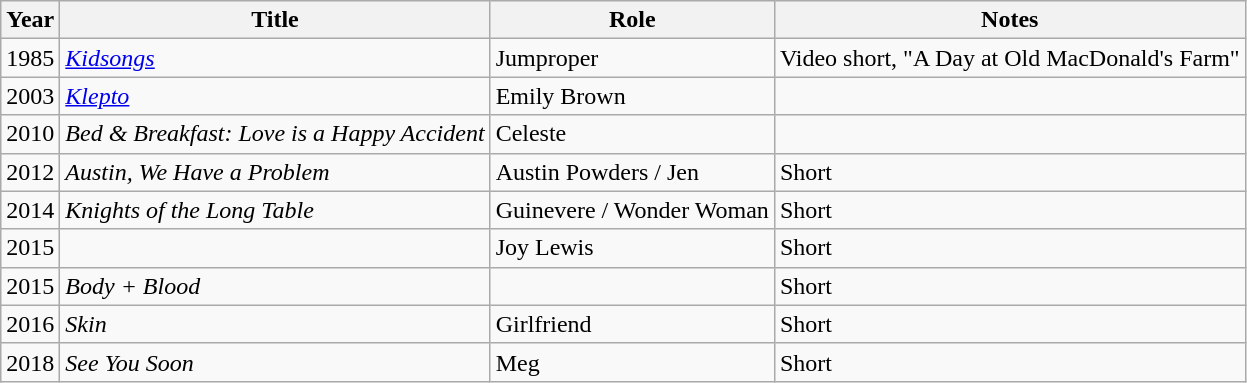<table class="wikitable sortable">
<tr>
<th>Year</th>
<th>Title</th>
<th>Role</th>
<th class="unsortable">Notes</th>
</tr>
<tr>
<td>1985</td>
<td><em><a href='#'>Kidsongs</a></em></td>
<td>Jumproper</td>
<td>Video short, "A Day at Old MacDonald's Farm"</td>
</tr>
<tr>
<td>2003</td>
<td><em><a href='#'>Klepto</a></em></td>
<td>Emily Brown</td>
<td></td>
</tr>
<tr>
<td>2010</td>
<td><em>Bed & Breakfast: Love is a Happy Accident</em></td>
<td>Celeste</td>
<td></td>
</tr>
<tr>
<td>2012</td>
<td><em>Austin, We Have a Problem</em></td>
<td>Austin Powders / Jen</td>
<td>Short</td>
</tr>
<tr>
<td>2014</td>
<td><em>Knights of the Long Table</em></td>
<td>Guinevere / Wonder Woman</td>
<td>Short</td>
</tr>
<tr>
<td>2015</td>
<td><em></em></td>
<td>Joy Lewis</td>
<td>Short</td>
</tr>
<tr>
<td>2015</td>
<td><em>Body + Blood</em></td>
<td></td>
<td>Short</td>
</tr>
<tr>
<td>2016</td>
<td><em>Skin</em></td>
<td>Girlfriend</td>
<td>Short</td>
</tr>
<tr>
<td>2018</td>
<td><em>See You Soon</em></td>
<td>Meg</td>
<td>Short</td>
</tr>
</table>
